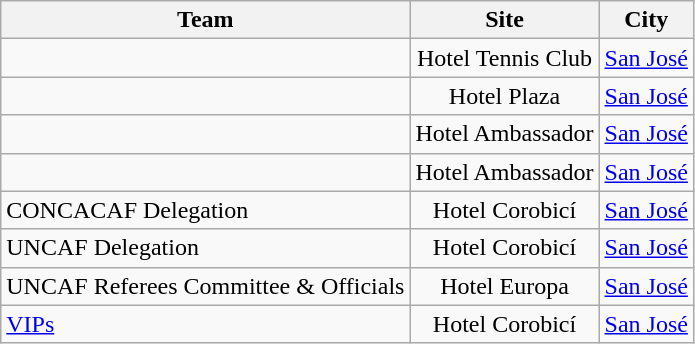<table class="wikitable plainrowheaders">
<tr>
<th scope=col>Team</th>
<th scope=col>Site</th>
<th scope=col>City</th>
</tr>
<tr>
<td scope=row></td>
<td align=center>Hotel Tennis Club</td>
<td align=center><a href='#'>San José</a></td>
</tr>
<tr>
<td scope=row></td>
<td align=center>Hotel Plaza</td>
<td align=center><a href='#'>San José</a></td>
</tr>
<tr>
<td scope=row></td>
<td align=center>Hotel Ambassador</td>
<td align=center><a href='#'>San José</a></td>
</tr>
<tr>
<td scope=row></td>
<td align=center>Hotel Ambassador</td>
<td align=center><a href='#'>San José</a></td>
</tr>
<tr>
<td scope=row>CONCACAF Delegation</td>
<td align=center>Hotel Corobicí</td>
<td align=center><a href='#'>San José</a></td>
</tr>
<tr>
<td scope=row>UNCAF Delegation</td>
<td align=center>Hotel Corobicí</td>
<td align=center><a href='#'>San José</a></td>
</tr>
<tr>
<td scope=row>UNCAF Referees Committee & Officials</td>
<td align=center>Hotel Europa</td>
<td align=center><a href='#'>San José</a></td>
</tr>
<tr>
<td scope=row><a href='#'>VIPs</a></td>
<td align=center>Hotel Corobicí</td>
<td align=center><a href='#'>San José</a></td>
</tr>
</table>
